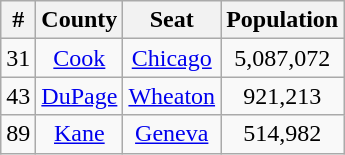<table class="wikitable sortable" style="text-align:center;">
<tr>
<th>#</th>
<th>County</th>
<th>Seat</th>
<th>Population</th>
</tr>
<tr>
<td>31</td>
<td><a href='#'>Cook</a></td>
<td><a href='#'>Chicago</a></td>
<td>5,087,072</td>
</tr>
<tr>
<td>43</td>
<td><a href='#'>DuPage</a></td>
<td><a href='#'>Wheaton</a></td>
<td>921,213</td>
</tr>
<tr>
<td>89</td>
<td><a href='#'>Kane</a></td>
<td><a href='#'>Geneva</a></td>
<td>514,982</td>
</tr>
</table>
